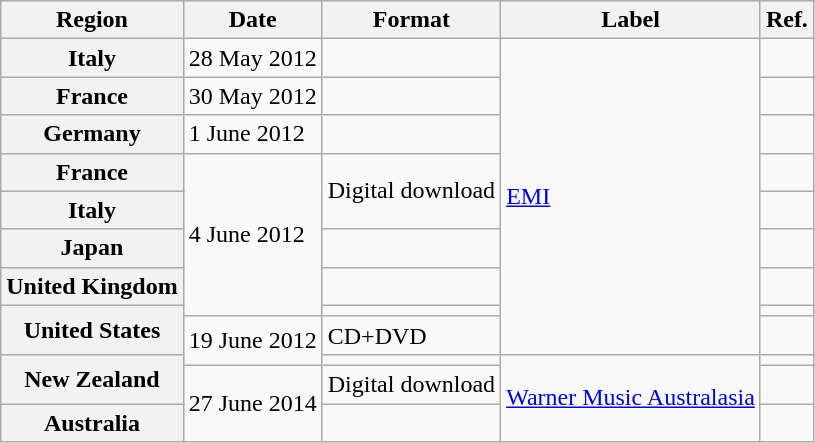<table class="wikitable plainrowheaders">
<tr>
<th scope="col">Region</th>
<th scope="col">Date</th>
<th scope="col">Format</th>
<th scope="col">Label</th>
<th scope="col">Ref.</th>
</tr>
<tr>
<th scope="row">Italy</th>
<td>28 May 2012</td>
<td rowspan="1"></td>
<td rowspan="9"><a href='#'>EMI</a></td>
<td></td>
</tr>
<tr>
<th scope="row">France</th>
<td>30 May 2012</td>
<td rowspan="1"></td>
<td></td>
</tr>
<tr>
<th scope="row">Germany</th>
<td>1 June 2012</td>
<td rowspan="1"></td>
<td></td>
</tr>
<tr>
<th scope="row">France</th>
<td rowspan="5">4 June 2012</td>
<td rowspan="2">Digital download</td>
<td></td>
</tr>
<tr>
<th scope="row">Italy</th>
<td></td>
</tr>
<tr>
<th scope="row">Japan</th>
<td rowspan="1"></td>
<td></td>
</tr>
<tr>
<th scope="row">United Kingdom</th>
<td rowspan="1"></td>
<td></td>
</tr>
<tr>
<th rowspan="2" scope="row">United States</th>
<td></td>
<td></td>
</tr>
<tr>
<td rowspan=2>19 June 2012</td>
<td>CD+DVD</td>
<td></td>
</tr>
<tr>
<th scope="row" rowspan="2">New Zealand</th>
<td></td>
<td rowspan=3><a href='#'>Warner Music Australasia</a></td>
<td></td>
</tr>
<tr>
<td rowspan="2">27 June 2014</td>
<td>Digital download</td>
<td></td>
</tr>
<tr>
<th scope="row">Australia</th>
<td rowspan="1"></td>
<td></td>
</tr>
</table>
